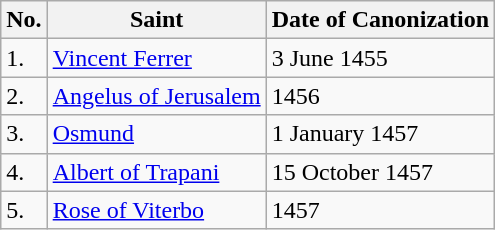<table class="wikitable">
<tr>
<th>No.</th>
<th>Saint</th>
<th>Date of Canonization</th>
</tr>
<tr>
<td>1.</td>
<td><a href='#'>Vincent Ferrer</a></td>
<td>3 June 1455</td>
</tr>
<tr>
<td>2.</td>
<td><a href='#'>Angelus of Jerusalem</a></td>
<td>1456</td>
</tr>
<tr>
<td>3.</td>
<td><a href='#'>Osmund</a></td>
<td>1 January 1457</td>
</tr>
<tr>
<td>4.</td>
<td><a href='#'>Albert of Trapani</a></td>
<td>15 October 1457</td>
</tr>
<tr>
<td>5.</td>
<td><a href='#'>Rose of Viterbo</a></td>
<td>1457</td>
</tr>
</table>
